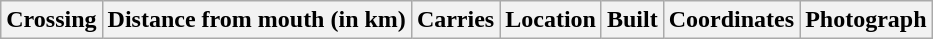<table class=wikitable>
<tr>
<th>Crossing</th>
<th>Distance from mouth (in km)</th>
<th>Carries</th>
<th>Location</th>
<th>Built</th>
<th>Coordinates</th>
<th>Photograph<br>



</th>
</tr>
</table>
